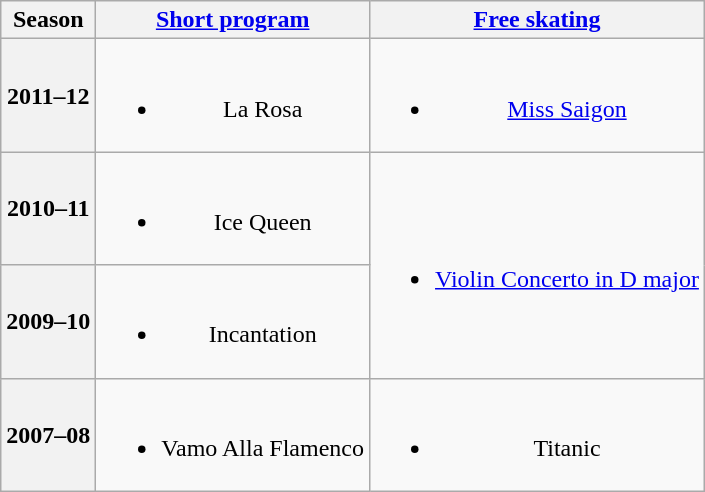<table class="wikitable" style="text-align:center">
<tr>
<th>Season</th>
<th><a href='#'>Short program</a></th>
<th><a href='#'>Free skating</a></th>
</tr>
<tr>
<th>2011–12 <br> </th>
<td><br><ul><li>La Rosa <br></li></ul></td>
<td><br><ul><li><a href='#'>Miss Saigon</a> <br></li></ul></td>
</tr>
<tr>
<th>2010–11</th>
<td><br><ul><li>Ice Queen <br></li></ul></td>
<td rowspan=2><br><ul><li><a href='#'>Violin Concerto in D major</a> <br></li></ul></td>
</tr>
<tr>
<th>2009–10 <br> </th>
<td><br><ul><li>Incantation <br></li></ul></td>
</tr>
<tr>
<th>2007–08 <br> </th>
<td><br><ul><li>Vamo Alla Flamenco</li></ul></td>
<td><br><ul><li>Titanic <br></li></ul></td>
</tr>
</table>
